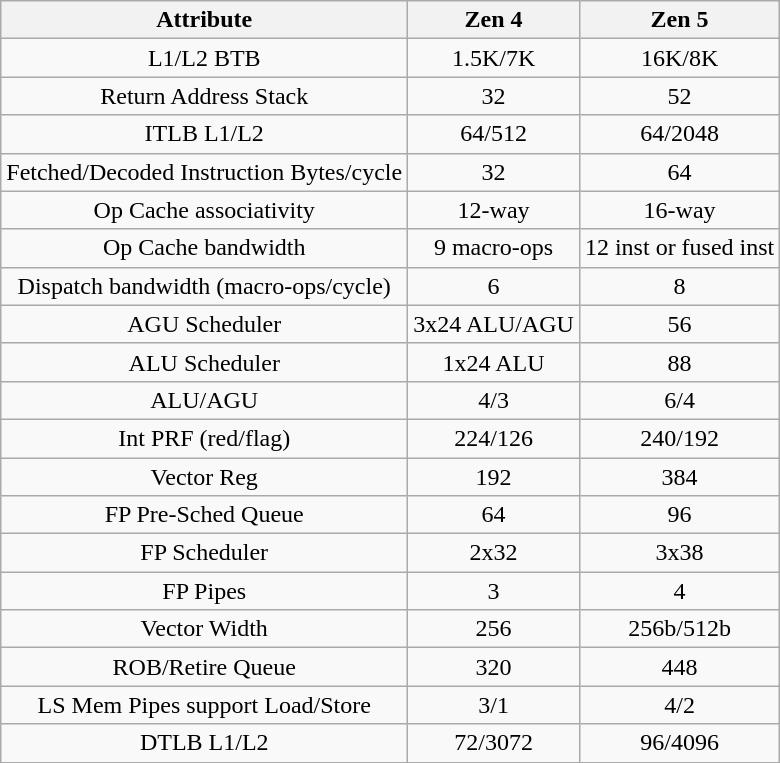<table class="wikitable" style="text-align: center;">
<tr>
<th>Attribute</th>
<th>Zen 4</th>
<th>Zen 5</th>
</tr>
<tr>
<td>L1/L2 BTB</td>
<td>1.5K/7K</td>
<td>16K/8K</td>
</tr>
<tr>
<td>Return Address Stack</td>
<td>32</td>
<td>52</td>
</tr>
<tr>
<td>ITLB L1/L2</td>
<td>64/512</td>
<td>64/2048</td>
</tr>
<tr>
<td>Fetched/Decoded Instruction Bytes/cycle</td>
<td>32</td>
<td>64</td>
</tr>
<tr>
<td>Op Cache associativity</td>
<td>12-way</td>
<td>16-way</td>
</tr>
<tr>
<td>Op Cache bandwidth</td>
<td>9 macro-ops</td>
<td>12 inst or fused inst</td>
</tr>
<tr>
<td>Dispatch bandwidth (macro-ops/cycle)</td>
<td>6</td>
<td>8</td>
</tr>
<tr>
<td>AGU Scheduler</td>
<td>3x24 ALU/AGU</td>
<td>56</td>
</tr>
<tr>
<td>ALU Scheduler</td>
<td>1x24 ALU</td>
<td>88</td>
</tr>
<tr>
<td>ALU/AGU</td>
<td>4/3</td>
<td>6/4</td>
</tr>
<tr>
<td>Int PRF (red/flag)</td>
<td>224/126</td>
<td>240/192</td>
</tr>
<tr>
<td>Vector Reg</td>
<td>192</td>
<td>384</td>
</tr>
<tr>
<td>FP Pre-Sched Queue</td>
<td>64</td>
<td>96</td>
</tr>
<tr>
<td>FP Scheduler</td>
<td>2x32</td>
<td>3x38</td>
</tr>
<tr>
<td>FP Pipes</td>
<td>3</td>
<td>4</td>
</tr>
<tr>
<td>Vector Width</td>
<td>256</td>
<td>256b/512b</td>
</tr>
<tr>
<td>ROB/Retire Queue</td>
<td>320</td>
<td>448</td>
</tr>
<tr>
<td>LS Mem Pipes support Load/Store</td>
<td>3/1</td>
<td>4/2</td>
</tr>
<tr>
<td>DTLB L1/L2</td>
<td>72/3072</td>
<td>96/4096</td>
</tr>
<tr>
</tr>
</table>
